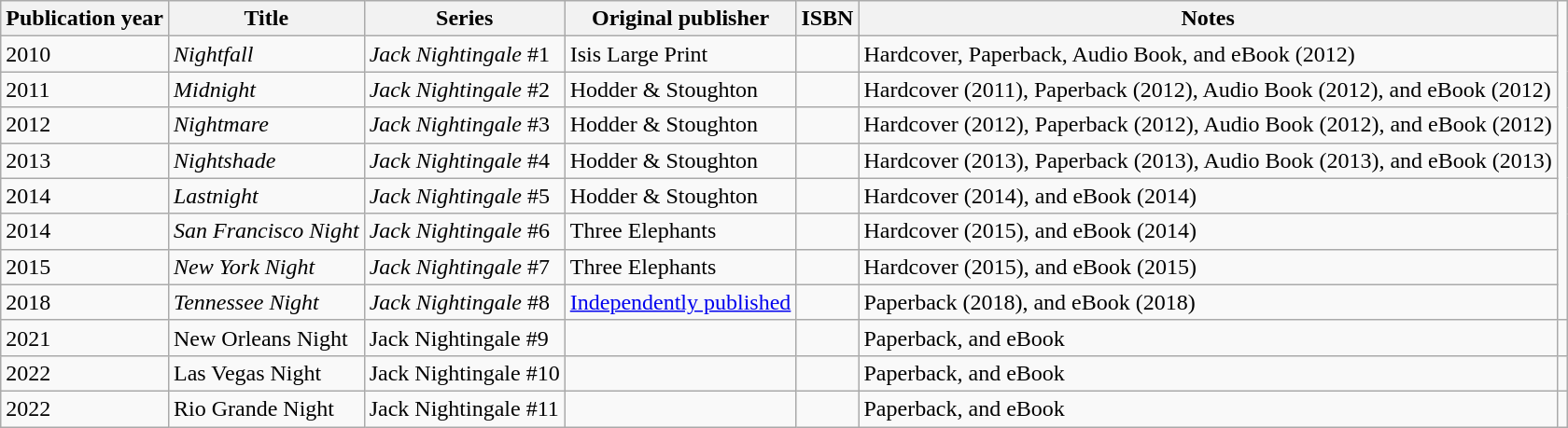<table class="wikitable plainrowheaders sortable">
<tr>
<th>Publication year</th>
<th>Title</th>
<th>Series</th>
<th>Original publisher</th>
<th>ISBN</th>
<th>Notes</th>
</tr>
<tr>
<td scope="row">2010</td>
<td><em>Nightfall</em></td>
<td><em>Jack Nightingale</em> #1</td>
<td>Isis Large Print</td>
<td></td>
<td>Hardcover, Paperback, Audio Book, and eBook (2012)</td>
</tr>
<tr>
<td scope="row">2011</td>
<td><em>Midnight</em></td>
<td><em>Jack Nightingale</em> #2</td>
<td>Hodder & Stoughton</td>
<td></td>
<td>Hardcover (2011), Paperback (2012), Audio Book (2012), and eBook (2012)</td>
</tr>
<tr>
<td scope="row">2012</td>
<td><em>Nightmare</em></td>
<td><em>Jack Nightingale</em> #3</td>
<td>Hodder & Stoughton</td>
<td></td>
<td>Hardcover (2012), Paperback (2012), Audio Book (2012), and eBook (2012)</td>
</tr>
<tr>
<td scope="row">2013</td>
<td><em>Nightshade</em></td>
<td><em>Jack Nightingale</em> #4</td>
<td>Hodder & Stoughton</td>
<td></td>
<td>Hardcover (2013), Paperback (2013), Audio Book (2013), and eBook (2013)</td>
</tr>
<tr>
<td scope="row">2014</td>
<td><em>Lastnight</em></td>
<td><em>Jack Nightingale</em> #5</td>
<td>Hodder & Stoughton</td>
<td></td>
<td>Hardcover (2014), and eBook (2014)</td>
</tr>
<tr>
<td scope="row">2014</td>
<td><em>San Francisco Night</em></td>
<td><em>Jack Nightingale</em> #6</td>
<td>Three Elephants</td>
<td></td>
<td>Hardcover (2015), and eBook (2014)</td>
</tr>
<tr>
<td scope="row">2015</td>
<td><em>New York Night</em></td>
<td><em>Jack Nightingale</em> #7</td>
<td>Three Elephants</td>
<td></td>
<td>Hardcover (2015), and eBook (2015)</td>
</tr>
<tr>
<td scope="row">2018</td>
<td><em>Tennessee Night</em></td>
<td><em>Jack Nightingale</em> #8</td>
<td><a href='#'>Independently published</a></td>
<td></td>
<td>Paperback (2018), and eBook (2018)</td>
</tr>
<tr>
<td>2021</td>
<td>New Orleans Night</td>
<td>Jack Nightingale #9</td>
<td></td>
<td></td>
<td>Paperback, and eBook</td>
<td></td>
</tr>
<tr>
<td>2022</td>
<td>Las Vegas Night</td>
<td>Jack Nightingale #10</td>
<td></td>
<td></td>
<td>Paperback, and eBook</td>
<td></td>
</tr>
<tr>
<td>2022</td>
<td>Rio Grande Night</td>
<td>Jack Nightingale #11</td>
<td></td>
<td></td>
<td>Paperback, and eBook</td>
<td></td>
</tr>
</table>
